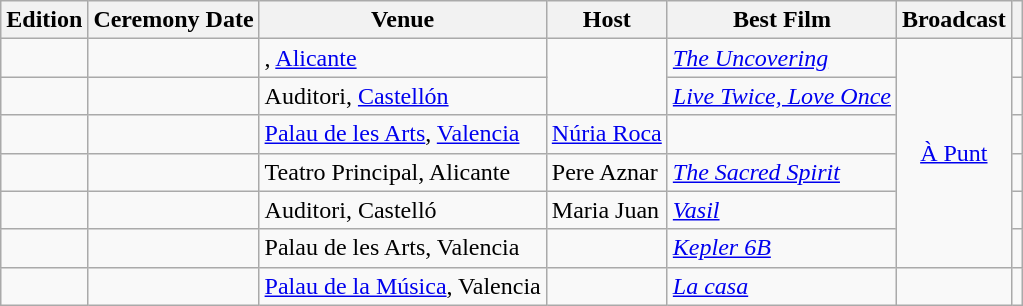<table class="wikitable">
<tr>
<th>Edition</th>
<th>Ceremony Date</th>
<th>Venue</th>
<th>Host</th>
<th>Best Film</th>
<th>Broadcast</th>
<th></th>
</tr>
<tr>
<td align = "center"></td>
<td></td>
<td>, <a href='#'>Alicante</a></td>
<td rowspan = "2"></td>
<td><em><a href='#'>The Uncovering</a></em></td>
<td rowspan = "6" align = "center"><a href='#'>À Punt</a></td>
<td align = "center"></td>
</tr>
<tr>
<td align = "center"></td>
<td></td>
<td>Auditori, <a href='#'>Castellón</a></td>
<td><em><a href='#'>Live Twice, Love Once</a></em></td>
<td align = "center"></td>
</tr>
<tr>
<td align = "center"></td>
<td></td>
<td><a href='#'>Palau de les Arts</a>, <a href='#'>Valencia</a></td>
<td><a href='#'>Núria Roca</a></td>
<td><em></em></td>
<td align = "center"></td>
</tr>
<tr>
<td align = "center"></td>
<td></td>
<td>Teatro Principal, Alicante</td>
<td>Pere Aznar</td>
<td><em><a href='#'>The Sacred Spirit</a></em></td>
<td align = "center"></td>
</tr>
<tr>
<td align = "center"></td>
<td></td>
<td>Auditori, Castelló</td>
<td>Maria Juan</td>
<td><em><a href='#'>Vasil</a></em></td>
<td align = "center"></td>
</tr>
<tr>
<td></td>
<td></td>
<td>Palau de les Arts, Valencia</td>
<td></td>
<td><em><a href='#'>Kepler 6B</a></em></td>
<td></td>
</tr>
<tr>
<td></td>
<td></td>
<td><a href='#'>Palau de la Música</a>, Valencia</td>
<td></td>
<td><em><a href='#'>La casa</a></em></td>
<td></td>
<td></td>
</tr>
</table>
